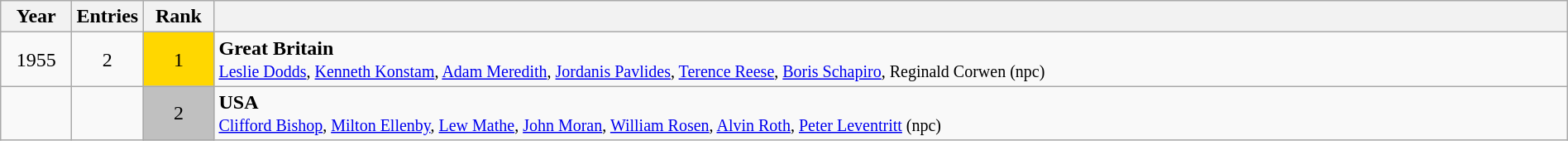<table class="wikitable" style="width:100%; text-align:center;">
<tr>
<th>Year</th>
<th>Entries</th>
<th>Rank</th>
<th></th>
</tr>
<tr>
<td width=50>1955</td>
<td align=center width=50>2</td>
<td style="background:gold; width:50px;">1</td>
<td align=left> <strong>Great Britain</strong><br><small><a href='#'>Leslie Dodds</a>, <a href='#'>Kenneth Konstam</a>, <a href='#'>Adam Meredith</a>, <a href='#'>Jordanis Pavlides</a>, <a href='#'>Terence Reese</a>, <a href='#'>Boris Schapiro</a>, Reginald Corwen (npc)</small></td>
</tr>
<tr>
<td></td>
<td></td>
<td style="background:silver;">2</td>
<td align=left> <strong>USA</strong><br><small><a href='#'>Clifford Bishop</a>, <a href='#'>Milton Ellenby</a>, <a href='#'>Lew Mathe</a>, <a href='#'>John Moran</a>, <a href='#'>William Rosen</a>, <a href='#'>Alvin Roth</a>, <a href='#'>Peter Leventritt</a> (npc)</small></td>
</tr>
</table>
